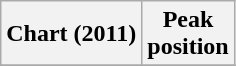<table class="wikitable plainrowheaders" style="text-align:center">
<tr>
<th scope="col">Chart (2011)</th>
<th scope="col">Peak<br>position</th>
</tr>
<tr>
</tr>
</table>
